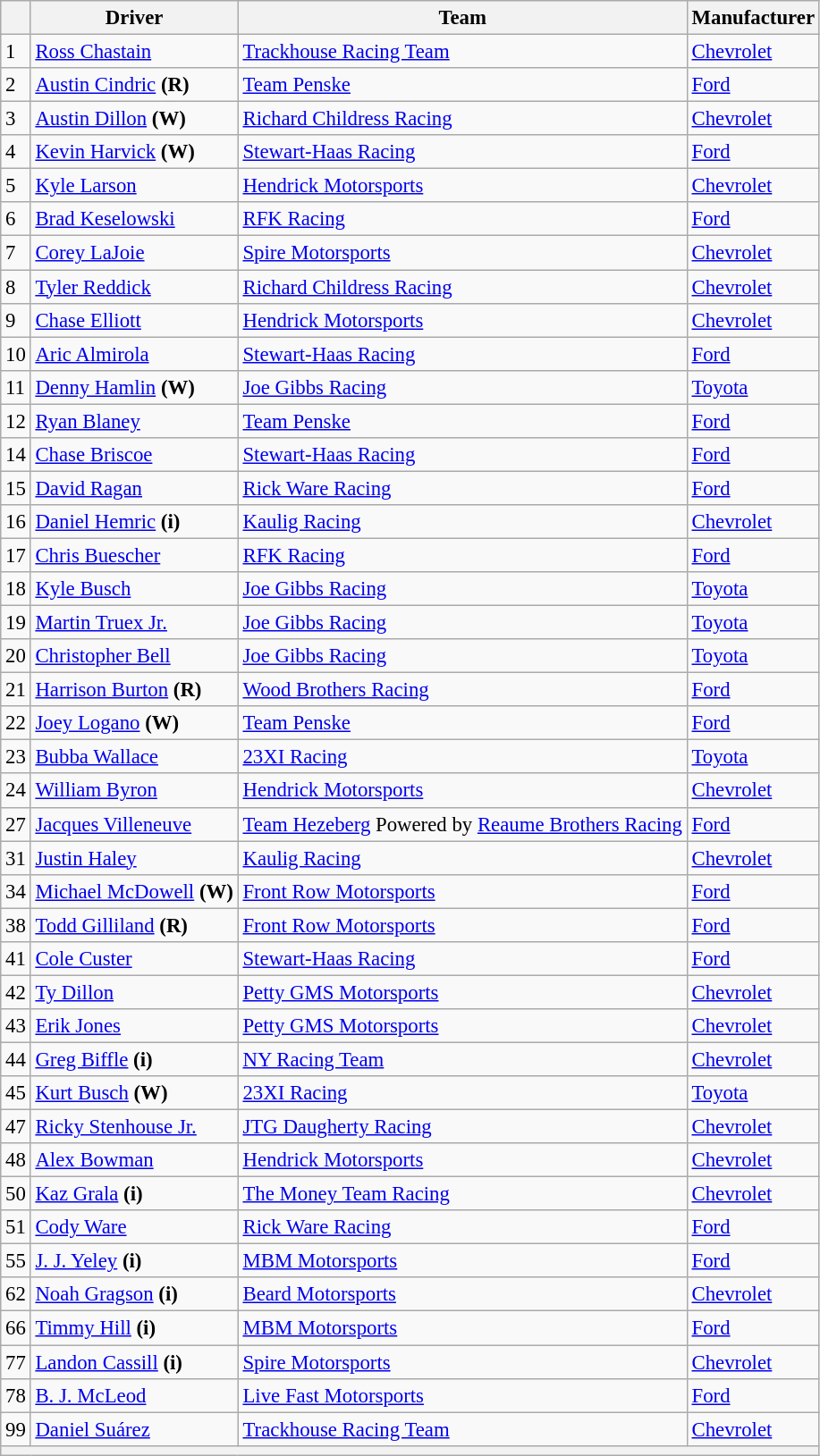<table class="wikitable" style="font-size:95%">
<tr>
<th></th>
<th>Driver</th>
<th>Team</th>
<th>Manufacturer</th>
</tr>
<tr>
<td>1</td>
<td><a href='#'>Ross Chastain</a></td>
<td><a href='#'>Trackhouse Racing Team</a></td>
<td><a href='#'>Chevrolet</a></td>
</tr>
<tr>
<td>2</td>
<td><a href='#'>Austin Cindric</a> <strong>(R)</strong></td>
<td><a href='#'>Team Penske</a></td>
<td><a href='#'>Ford</a></td>
</tr>
<tr>
<td>3</td>
<td><a href='#'>Austin Dillon</a> <strong>(W)</strong></td>
<td><a href='#'>Richard Childress Racing</a></td>
<td><a href='#'>Chevrolet</a></td>
</tr>
<tr>
<td>4</td>
<td><a href='#'>Kevin Harvick</a> <strong>(W)</strong></td>
<td><a href='#'>Stewart-Haas Racing</a></td>
<td><a href='#'>Ford</a></td>
</tr>
<tr>
<td>5</td>
<td><a href='#'>Kyle Larson</a></td>
<td><a href='#'>Hendrick Motorsports</a></td>
<td><a href='#'>Chevrolet</a></td>
</tr>
<tr>
<td>6</td>
<td><a href='#'>Brad Keselowski</a></td>
<td><a href='#'>RFK Racing</a></td>
<td><a href='#'>Ford</a></td>
</tr>
<tr>
<td>7</td>
<td><a href='#'>Corey LaJoie</a></td>
<td><a href='#'>Spire Motorsports</a></td>
<td><a href='#'>Chevrolet</a></td>
</tr>
<tr>
<td>8</td>
<td><a href='#'>Tyler Reddick</a></td>
<td><a href='#'>Richard Childress Racing</a></td>
<td><a href='#'>Chevrolet</a></td>
</tr>
<tr>
<td>9</td>
<td><a href='#'>Chase Elliott</a></td>
<td><a href='#'>Hendrick Motorsports</a></td>
<td><a href='#'>Chevrolet</a></td>
</tr>
<tr>
<td>10</td>
<td><a href='#'>Aric Almirola</a></td>
<td><a href='#'>Stewart-Haas Racing</a></td>
<td><a href='#'>Ford</a></td>
</tr>
<tr>
<td>11</td>
<td><a href='#'>Denny Hamlin</a> <strong>(W)</strong></td>
<td><a href='#'>Joe Gibbs Racing</a></td>
<td><a href='#'>Toyota</a></td>
</tr>
<tr>
<td>12</td>
<td><a href='#'>Ryan Blaney</a></td>
<td><a href='#'>Team Penske</a></td>
<td><a href='#'>Ford</a></td>
</tr>
<tr>
<td>14</td>
<td><a href='#'>Chase Briscoe</a></td>
<td><a href='#'>Stewart-Haas Racing</a></td>
<td><a href='#'>Ford</a></td>
</tr>
<tr>
<td>15</td>
<td><a href='#'>David Ragan</a></td>
<td><a href='#'>Rick Ware Racing</a></td>
<td><a href='#'>Ford</a></td>
</tr>
<tr>
<td>16</td>
<td><a href='#'>Daniel Hemric</a> <strong>(i)</strong></td>
<td><a href='#'>Kaulig Racing</a></td>
<td><a href='#'>Chevrolet</a></td>
</tr>
<tr>
<td>17</td>
<td><a href='#'>Chris Buescher</a></td>
<td><a href='#'>RFK Racing</a></td>
<td><a href='#'>Ford</a></td>
</tr>
<tr>
<td>18</td>
<td><a href='#'>Kyle Busch</a></td>
<td><a href='#'>Joe Gibbs Racing</a></td>
<td><a href='#'>Toyota</a></td>
</tr>
<tr>
<td>19</td>
<td><a href='#'>Martin Truex Jr.</a></td>
<td><a href='#'>Joe Gibbs Racing</a></td>
<td><a href='#'>Toyota</a></td>
</tr>
<tr>
<td>20</td>
<td><a href='#'>Christopher Bell</a></td>
<td><a href='#'>Joe Gibbs Racing</a></td>
<td><a href='#'>Toyota</a></td>
</tr>
<tr>
<td>21</td>
<td><a href='#'>Harrison Burton</a> <strong>(R)</strong></td>
<td><a href='#'>Wood Brothers Racing</a></td>
<td><a href='#'>Ford</a></td>
</tr>
<tr>
<td>22</td>
<td><a href='#'>Joey Logano</a> <strong>(W)</strong></td>
<td><a href='#'>Team Penske</a></td>
<td><a href='#'>Ford</a></td>
</tr>
<tr>
<td>23</td>
<td><a href='#'>Bubba Wallace</a></td>
<td><a href='#'>23XI Racing</a></td>
<td><a href='#'>Toyota</a></td>
</tr>
<tr>
<td>24</td>
<td><a href='#'>William Byron</a></td>
<td><a href='#'>Hendrick Motorsports</a></td>
<td><a href='#'>Chevrolet</a></td>
</tr>
<tr>
<td>27</td>
<td><a href='#'>Jacques Villeneuve</a></td>
<td nowrap><a href='#'>Team Hezeberg</a> Powered by <a href='#'>Reaume Brothers Racing</a></td>
<td><a href='#'>Ford</a></td>
</tr>
<tr>
<td>31</td>
<td><a href='#'>Justin Haley</a></td>
<td><a href='#'>Kaulig Racing</a></td>
<td><a href='#'>Chevrolet</a></td>
</tr>
<tr>
<td>34</td>
<td nowrap><a href='#'>Michael McDowell</a> <strong>(W)</strong></td>
<td><a href='#'>Front Row Motorsports</a></td>
<td><a href='#'>Ford</a></td>
</tr>
<tr>
<td>38</td>
<td><a href='#'>Todd Gilliland</a> <strong>(R)</strong></td>
<td><a href='#'>Front Row Motorsports</a></td>
<td><a href='#'>Ford</a></td>
</tr>
<tr>
<td>41</td>
<td><a href='#'>Cole Custer</a></td>
<td><a href='#'>Stewart-Haas Racing</a></td>
<td><a href='#'>Ford</a></td>
</tr>
<tr>
<td>42</td>
<td><a href='#'>Ty Dillon</a></td>
<td><a href='#'>Petty GMS Motorsports</a></td>
<td><a href='#'>Chevrolet</a></td>
</tr>
<tr>
<td>43</td>
<td><a href='#'>Erik Jones</a></td>
<td><a href='#'>Petty GMS Motorsports</a></td>
<td><a href='#'>Chevrolet</a></td>
</tr>
<tr>
<td>44</td>
<td><a href='#'>Greg Biffle</a> <strong>(i)</strong></td>
<td><a href='#'>NY Racing Team</a></td>
<td><a href='#'>Chevrolet</a></td>
</tr>
<tr>
<td>45</td>
<td><a href='#'>Kurt Busch</a> <strong>(W)</strong></td>
<td><a href='#'>23XI Racing</a></td>
<td><a href='#'>Toyota</a></td>
</tr>
<tr>
<td>47</td>
<td><a href='#'>Ricky Stenhouse Jr.</a></td>
<td><a href='#'>JTG Daugherty Racing</a></td>
<td><a href='#'>Chevrolet</a></td>
</tr>
<tr>
<td>48</td>
<td><a href='#'>Alex Bowman</a></td>
<td><a href='#'>Hendrick Motorsports</a></td>
<td><a href='#'>Chevrolet</a></td>
</tr>
<tr>
<td>50</td>
<td><a href='#'>Kaz Grala</a> <strong>(i)</strong></td>
<td><a href='#'>The Money Team Racing</a></td>
<td><a href='#'>Chevrolet</a></td>
</tr>
<tr>
<td>51</td>
<td><a href='#'>Cody Ware</a></td>
<td><a href='#'>Rick Ware Racing</a></td>
<td><a href='#'>Ford</a></td>
</tr>
<tr>
<td>55</td>
<td><a href='#'>J. J. Yeley</a> <strong>(i)</strong></td>
<td><a href='#'>MBM Motorsports</a></td>
<td><a href='#'>Ford</a></td>
</tr>
<tr>
<td>62</td>
<td><a href='#'>Noah Gragson</a> <strong>(i)</strong></td>
<td><a href='#'>Beard Motorsports</a></td>
<td><a href='#'>Chevrolet</a></td>
</tr>
<tr>
<td>66</td>
<td><a href='#'>Timmy Hill</a> <strong>(i)</strong></td>
<td><a href='#'>MBM Motorsports</a></td>
<td><a href='#'>Ford</a></td>
</tr>
<tr>
<td>77</td>
<td><a href='#'>Landon Cassill</a> <strong>(i)</strong></td>
<td><a href='#'>Spire Motorsports</a></td>
<td><a href='#'>Chevrolet</a></td>
</tr>
<tr>
<td>78</td>
<td><a href='#'>B. J. McLeod</a></td>
<td><a href='#'>Live Fast Motorsports</a></td>
<td><a href='#'>Ford</a></td>
</tr>
<tr>
<td>99</td>
<td><a href='#'>Daniel Suárez</a></td>
<td><a href='#'>Trackhouse Racing Team</a></td>
<td><a href='#'>Chevrolet</a></td>
</tr>
<tr>
<th colspan="4"></th>
</tr>
</table>
